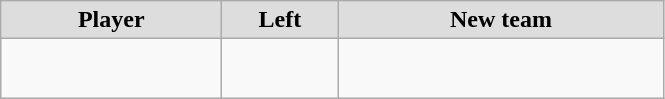<table class="wikitable" style="text-align: center">
<tr align="center"  bgcolor="#dddddd">
<td style="width:140px"><strong>Player</strong></td>
<td style="width:70px"><strong>Left</strong></td>
<td style="width:210px"><strong>New team</strong></td>
</tr>
<tr style="height:40px"　>
<td></td>
<td style="font-size: 80%"></td>
<td></td>
</tr>
</table>
